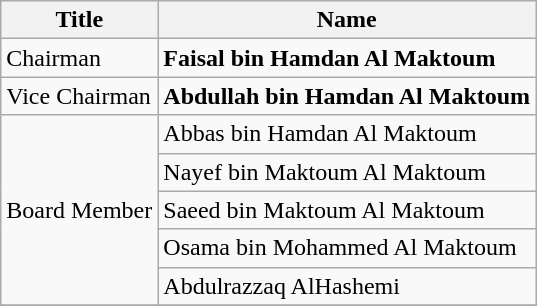<table class="wikitable">
<tr>
<th>Title</th>
<th>Name</th>
</tr>
<tr>
<td>Chairman</td>
<td> <strong>Faisal bin Hamdan Al Maktoum</strong></td>
</tr>
<tr>
<td>Vice Chairman</td>
<td> <strong>Abdullah bin Hamdan Al Maktoum</strong></td>
</tr>
<tr>
<td rowspan="5">Board Member</td>
<td> Abbas bin Hamdan Al Maktoum</td>
</tr>
<tr>
<td> Nayef bin Maktoum Al Maktoum</td>
</tr>
<tr>
<td> Saeed bin Maktoum Al Maktoum</td>
</tr>
<tr>
<td> Osama bin Mohammed Al Maktoum</td>
</tr>
<tr>
<td> Abdulrazzaq AlHashemi</td>
</tr>
<tr>
</tr>
</table>
